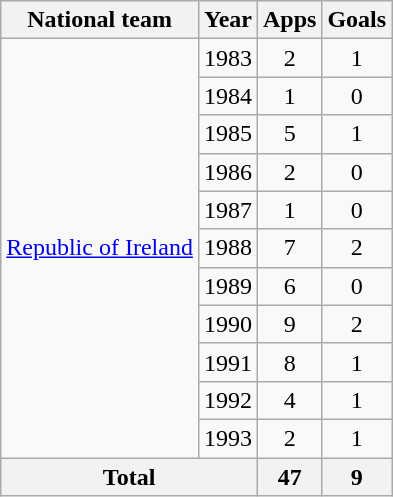<table class="wikitable" style="text-align:center">
<tr>
<th>National team</th>
<th>Year</th>
<th>Apps</th>
<th>Goals</th>
</tr>
<tr>
<td rowspan="11"><a href='#'>Republic of Ireland</a></td>
<td>1983</td>
<td>2</td>
<td>1</td>
</tr>
<tr>
<td>1984</td>
<td>1</td>
<td>0</td>
</tr>
<tr>
<td>1985</td>
<td>5</td>
<td>1</td>
</tr>
<tr>
<td>1986</td>
<td>2</td>
<td>0</td>
</tr>
<tr>
<td>1987</td>
<td>1</td>
<td>0</td>
</tr>
<tr>
<td>1988</td>
<td>7</td>
<td>2</td>
</tr>
<tr>
<td>1989</td>
<td>6</td>
<td>0</td>
</tr>
<tr>
<td>1990</td>
<td>9</td>
<td>2</td>
</tr>
<tr>
<td>1991</td>
<td>8</td>
<td>1</td>
</tr>
<tr>
<td>1992</td>
<td>4</td>
<td>1</td>
</tr>
<tr>
<td>1993</td>
<td>2</td>
<td>1</td>
</tr>
<tr>
<th colspan="2">Total</th>
<th>47</th>
<th>9</th>
</tr>
</table>
